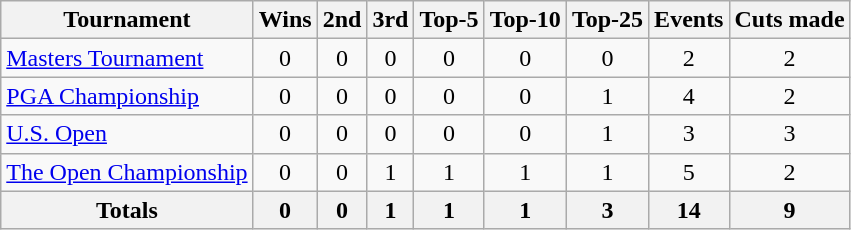<table class=wikitable style=text-align:center>
<tr>
<th>Tournament</th>
<th>Wins</th>
<th>2nd</th>
<th>3rd</th>
<th>Top-5</th>
<th>Top-10</th>
<th>Top-25</th>
<th>Events</th>
<th>Cuts made</th>
</tr>
<tr>
<td align=left><a href='#'>Masters Tournament</a></td>
<td>0</td>
<td>0</td>
<td>0</td>
<td>0</td>
<td>0</td>
<td>0</td>
<td>2</td>
<td>2</td>
</tr>
<tr>
<td align=left><a href='#'>PGA Championship</a></td>
<td>0</td>
<td>0</td>
<td>0</td>
<td>0</td>
<td>0</td>
<td>1</td>
<td>4</td>
<td>2</td>
</tr>
<tr>
<td align=left><a href='#'>U.S. Open</a></td>
<td>0</td>
<td>0</td>
<td>0</td>
<td>0</td>
<td>0</td>
<td>1</td>
<td>3</td>
<td>3</td>
</tr>
<tr>
<td align=left><a href='#'>The Open Championship</a></td>
<td>0</td>
<td>0</td>
<td>1</td>
<td>1</td>
<td>1</td>
<td>1</td>
<td>5</td>
<td>2</td>
</tr>
<tr>
<th>Totals</th>
<th>0</th>
<th>0</th>
<th>1</th>
<th>1</th>
<th>1</th>
<th>3</th>
<th>14</th>
<th>9</th>
</tr>
</table>
